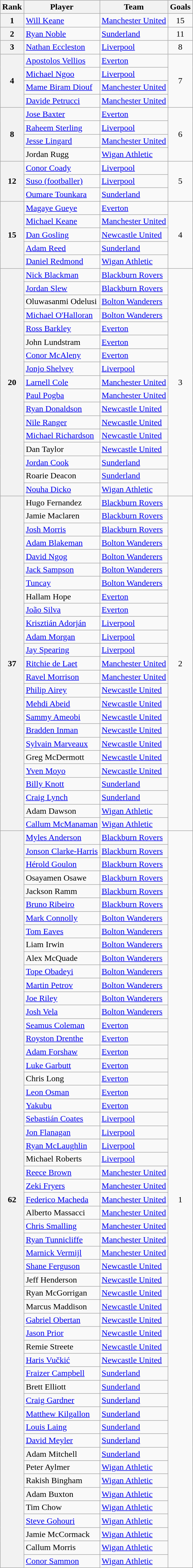<table class="wikitable" style="text-align:center">
<tr>
<th>Rank</th>
<th>Player</th>
<th>Team</th>
<th>Goals</th>
</tr>
<tr>
<th rowspan="1">1</th>
<td align="left"> <a href='#'>Will Keane</a></td>
<td align="left"><a href='#'>Manchester United</a></td>
<td rowspan="1">15</td>
</tr>
<tr>
<th rowspan="1">2</th>
<td align="left"> <a href='#'>Ryan Noble</a></td>
<td align="left"><a href='#'>Sunderland</a></td>
<td rowspan="1">11</td>
</tr>
<tr>
<th rowspan="1">3</th>
<td align="left"> <a href='#'>Nathan Eccleston</a></td>
<td align="left"><a href='#'>Liverpool</a></td>
<td rowspan="1">8</td>
</tr>
<tr>
<th rowspan="4">4</th>
<td align="left"> <a href='#'>Apostolos Vellios</a></td>
<td align="left"><a href='#'>Everton</a></td>
<td rowspan="4">7</td>
</tr>
<tr>
<td align="left"> <a href='#'>Michael Ngoo</a></td>
<td align="left"><a href='#'>Liverpool</a></td>
</tr>
<tr>
<td align="left"> <a href='#'>Mame Biram Diouf</a></td>
<td align="left"><a href='#'>Manchester United</a></td>
</tr>
<tr>
<td align="left"> <a href='#'>Davide Petrucci</a></td>
<td align="left"><a href='#'>Manchester United</a></td>
</tr>
<tr>
<th rowspan="4">8</th>
<td align="left"> <a href='#'>Jose Baxter</a></td>
<td align="left"><a href='#'>Everton</a></td>
<td rowspan="4">6</td>
</tr>
<tr>
<td align="left"> <a href='#'>Raheem Sterling</a></td>
<td align="left"><a href='#'>Liverpool</a></td>
</tr>
<tr>
<td align="left"> <a href='#'>Jesse Lingard</a></td>
<td align="left"><a href='#'>Manchester United</a></td>
</tr>
<tr>
<td align="left"> Jordan Rugg</td>
<td align="left"><a href='#'>Wigan Athletic</a></td>
</tr>
<tr>
<th rowspan="3">12</th>
<td align="left"> <a href='#'>Conor Coady</a></td>
<td align="left"><a href='#'>Liverpool</a></td>
<td rowspan="3">5</td>
</tr>
<tr>
<td align="left"> <a href='#'>Suso (footballer)</a></td>
<td align="left"><a href='#'>Liverpool</a></td>
</tr>
<tr>
<td align="left"> <a href='#'>Oumare Tounkara</a></td>
<td align="left"><a href='#'>Sunderland</a></td>
</tr>
<tr>
<th rowspan="5">15</th>
<td align="left"> <a href='#'>Magaye Gueye</a></td>
<td align="left"><a href='#'>Everton</a></td>
<td rowspan="5">4</td>
</tr>
<tr>
<td align="left"> <a href='#'>Michael Keane</a></td>
<td align="left"><a href='#'>Manchester United</a></td>
</tr>
<tr>
<td align="left"> <a href='#'>Dan Gosling</a></td>
<td align="left"><a href='#'>Newcastle United</a></td>
</tr>
<tr>
<td align="left"> <a href='#'>Adam Reed</a></td>
<td align="left"><a href='#'>Sunderland</a></td>
</tr>
<tr>
<td align="left"> <a href='#'>Daniel Redmond</a></td>
<td align="left"><a href='#'>Wigan Athletic</a></td>
</tr>
<tr>
<th rowspan="17">20</th>
<td align="left"> <a href='#'>Nick Blackman</a></td>
<td align="left"><a href='#'>Blackburn Rovers</a></td>
<td rowspan="17">3</td>
</tr>
<tr>
<td align="left"> <a href='#'>Jordan Slew</a></td>
<td align="left"><a href='#'>Blackburn Rovers</a></td>
</tr>
<tr>
<td align="left"> Oluwasanmi Odelusi</td>
<td align="left"><a href='#'>Bolton Wanderers</a></td>
</tr>
<tr>
<td align="left"> <a href='#'>Michael O'Halloran</a></td>
<td align="left"><a href='#'>Bolton Wanderers</a></td>
</tr>
<tr>
<td align="left"> <a href='#'>Ross Barkley</a></td>
<td align="left"><a href='#'>Everton</a></td>
</tr>
<tr>
<td align="left"> John Lundstram</td>
<td align="left"><a href='#'>Everton</a></td>
</tr>
<tr>
<td align="left"> <a href='#'>Conor McAleny</a></td>
<td align="left"><a href='#'>Everton</a></td>
</tr>
<tr>
<td align="left"> <a href='#'>Jonjo Shelvey</a></td>
<td align="left"><a href='#'>Liverpool</a></td>
</tr>
<tr>
<td align="left"> <a href='#'>Larnell Cole</a></td>
<td align="left"><a href='#'>Manchester United</a></td>
</tr>
<tr>
<td align="left"> <a href='#'>Paul Pogba</a></td>
<td align="left"><a href='#'>Manchester United</a></td>
</tr>
<tr>
<td align="left"> <a href='#'>Ryan Donaldson</a></td>
<td align="left"><a href='#'>Newcastle United</a></td>
</tr>
<tr>
<td align="left"> <a href='#'>Nile Ranger</a></td>
<td align="left"><a href='#'>Newcastle United</a></td>
</tr>
<tr>
<td align="left"> <a href='#'>Michael Richardson</a></td>
<td align="left"><a href='#'>Newcastle United</a></td>
</tr>
<tr>
<td align="left"> Dan Taylor</td>
<td align="left"><a href='#'>Newcastle United</a></td>
</tr>
<tr>
<td align="left"> <a href='#'>Jordan Cook</a></td>
<td align="left"><a href='#'>Sunderland</a></td>
</tr>
<tr>
<td align="left"> Roarie Deacon</td>
<td align="left"><a href='#'>Sunderland</a></td>
</tr>
<tr>
<td align="left"> <a href='#'>Nouha Dicko</a></td>
<td align="left"><a href='#'>Wigan Athletic</a></td>
</tr>
<tr>
<th rowspan="25">37</th>
<td align="left"> Hugo Fernandez</td>
<td align="left"><a href='#'>Blackburn Rovers</a></td>
<td rowspan="25">2</td>
</tr>
<tr>
<td align="left"> Jamie Maclaren</td>
<td align="left"><a href='#'>Blackburn Rovers</a></td>
</tr>
<tr>
<td align="left"> <a href='#'>Josh Morris</a></td>
<td align="left"><a href='#'>Blackburn Rovers</a></td>
</tr>
<tr>
<td align="left"> <a href='#'>Adam Blakeman</a></td>
<td align="left"><a href='#'>Bolton Wanderers</a></td>
</tr>
<tr>
<td align="left"> <a href='#'>David Ngog</a></td>
<td align="left"><a href='#'>Bolton Wanderers</a></td>
</tr>
<tr>
<td align="left"> <a href='#'>Jack Sampson</a></td>
<td align="left"><a href='#'>Bolton Wanderers</a></td>
</tr>
<tr>
<td align="left"> <a href='#'>Tuncay</a></td>
<td align="left"><a href='#'>Bolton Wanderers</a></td>
</tr>
<tr>
<td align="left"> Hallam Hope</td>
<td align="left"><a href='#'>Everton</a></td>
</tr>
<tr>
<td align="left"> <a href='#'>João Silva</a></td>
<td align="left"><a href='#'>Everton</a></td>
</tr>
<tr>
<td align="left"> <a href='#'>Krisztián Adorján</a></td>
<td align="left"><a href='#'>Liverpool</a></td>
</tr>
<tr>
<td align="left"> <a href='#'>Adam Morgan</a></td>
<td align="left"><a href='#'>Liverpool</a></td>
</tr>
<tr>
<td align="left"> <a href='#'>Jay Spearing</a></td>
<td align="left"><a href='#'>Liverpool</a></td>
</tr>
<tr>
<td align="left"> <a href='#'>Ritchie de Laet</a></td>
<td align="left"><a href='#'>Manchester United</a></td>
</tr>
<tr>
<td align="left"> <a href='#'>Ravel Morrison</a></td>
<td align="left"><a href='#'>Manchester United</a></td>
</tr>
<tr>
<td align="left"> <a href='#'>Philip Airey</a></td>
<td align="left"><a href='#'>Newcastle United</a></td>
</tr>
<tr>
<td align="left"> <a href='#'>Mehdi Abeid</a></td>
<td align="left"><a href='#'>Newcastle United</a></td>
</tr>
<tr>
<td align="left"> <a href='#'>Sammy Ameobi</a></td>
<td align="left"><a href='#'>Newcastle United</a></td>
</tr>
<tr>
<td align="left"> <a href='#'>Bradden Inman</a></td>
<td align="left"><a href='#'>Newcastle United</a></td>
</tr>
<tr>
<td align="left"> <a href='#'>Sylvain Marveaux</a></td>
<td align="left"><a href='#'>Newcastle United</a></td>
</tr>
<tr>
<td align="left"> Greg McDermott</td>
<td align="left"><a href='#'>Newcastle United</a></td>
</tr>
<tr>
<td align="left"> <a href='#'>Yven Moyo</a></td>
<td align="left"><a href='#'>Newcastle United</a></td>
</tr>
<tr>
<td align="left"> <a href='#'>Billy Knott</a></td>
<td align="left"><a href='#'>Sunderland</a></td>
</tr>
<tr>
<td align="left"> <a href='#'>Craig Lynch</a></td>
<td align="left"><a href='#'>Sunderland</a></td>
</tr>
<tr>
<td align="left"> Adam Dawson</td>
<td align="left"><a href='#'>Wigan Athletic</a></td>
</tr>
<tr>
<td align="left"> <a href='#'>Callum McManaman</a></td>
<td align="left"><a href='#'>Wigan Athletic</a></td>
</tr>
<tr>
<th rowspan="55">62</th>
<td align="left"> <a href='#'>Myles Anderson</a></td>
<td align="left"><a href='#'>Blackburn Rovers</a></td>
<td rowspan="55">1</td>
</tr>
<tr>
<td align="left"> <a href='#'>Jonson Clarke-Harris</a></td>
<td align="left"><a href='#'>Blackburn Rovers</a></td>
</tr>
<tr>
<td align="left"> <a href='#'>Hérold Goulon</a></td>
<td align="left"><a href='#'>Blackburn Rovers</a></td>
</tr>
<tr>
<td align="left"> Osayamen Osawe</td>
<td align="left"><a href='#'>Blackburn Rovers</a></td>
</tr>
<tr>
<td align="left"> Jackson Ramm</td>
<td align="left"><a href='#'>Blackburn Rovers</a></td>
</tr>
<tr>
<td align="left"> <a href='#'>Bruno Ribeiro</a></td>
<td align="left"><a href='#'>Blackburn Rovers</a></td>
</tr>
<tr>
<td align="left"> <a href='#'>Mark Connolly</a></td>
<td align="left"><a href='#'>Bolton Wanderers</a></td>
</tr>
<tr>
<td align="left"> <a href='#'>Tom Eaves</a></td>
<td align="left"><a href='#'>Bolton Wanderers</a></td>
</tr>
<tr>
<td align="left"> Liam Irwin</td>
<td align="left"><a href='#'>Bolton Wanderers</a></td>
</tr>
<tr>
<td align="left"> Alex McQuade</td>
<td align="left"><a href='#'>Bolton Wanderers</a></td>
</tr>
<tr>
<td align="left"> <a href='#'>Tope Obadeyi</a></td>
<td align="left"><a href='#'>Bolton Wanderers</a></td>
</tr>
<tr>
<td align="left"> <a href='#'>Martin Petrov</a></td>
<td align="left"><a href='#'>Bolton Wanderers</a></td>
</tr>
<tr>
<td align="left"> <a href='#'>Joe Riley</a></td>
<td align="left"><a href='#'>Bolton Wanderers</a></td>
</tr>
<tr>
<td align="left"> <a href='#'>Josh Vela</a></td>
<td align="left"><a href='#'>Bolton Wanderers</a></td>
</tr>
<tr>
<td align="left"> <a href='#'>Seamus Coleman</a></td>
<td align="left"><a href='#'>Everton</a></td>
</tr>
<tr>
<td align="left"> <a href='#'>Royston Drenthe</a></td>
<td align="left"><a href='#'>Everton</a></td>
</tr>
<tr>
<td align="left"> <a href='#'>Adam Forshaw</a></td>
<td align="left"><a href='#'>Everton</a></td>
</tr>
<tr>
<td align="left"> <a href='#'>Luke Garbutt</a></td>
<td align="left"><a href='#'>Everton</a></td>
</tr>
<tr>
<td align="left"> Chris Long</td>
<td align="left"><a href='#'>Everton</a></td>
</tr>
<tr>
<td align="left"> <a href='#'>Leon Osman</a></td>
<td align="left"><a href='#'>Everton</a></td>
</tr>
<tr>
<td align="left"> <a href='#'>Yakubu</a></td>
<td align="left"><a href='#'>Everton</a></td>
</tr>
<tr>
<td align="left"> <a href='#'>Sebastián Coates</a></td>
<td align="left"><a href='#'>Liverpool</a></td>
</tr>
<tr>
<td align="left"> <a href='#'>Jon Flanagan</a></td>
<td align="left"><a href='#'>Liverpool</a></td>
</tr>
<tr>
<td align="left"> <a href='#'>Ryan McLaughlin</a></td>
<td align="left"><a href='#'>Liverpool</a></td>
</tr>
<tr>
<td align="left"> Michael Roberts</td>
<td align="left"><a href='#'>Liverpool</a></td>
</tr>
<tr>
<td align="left"> <a href='#'>Reece Brown</a></td>
<td align="left"><a href='#'>Manchester United</a></td>
</tr>
<tr>
<td align="left"> <a href='#'>Zeki Fryers</a></td>
<td align="left"><a href='#'>Manchester United</a></td>
</tr>
<tr>
<td align="left"> <a href='#'>Federico Macheda</a></td>
<td align="left"><a href='#'>Manchester United</a></td>
</tr>
<tr>
<td align="left"> Alberto Massacci</td>
<td align="left"><a href='#'>Manchester United</a></td>
</tr>
<tr>
<td align="left"> <a href='#'>Chris Smalling</a></td>
<td align="left"><a href='#'>Manchester United</a></td>
</tr>
<tr>
<td align="left"> <a href='#'>Ryan Tunnicliffe</a></td>
<td align="left"><a href='#'>Manchester United</a></td>
</tr>
<tr>
<td align="left"> <a href='#'>Marnick Vermijl</a></td>
<td align="left"><a href='#'>Manchester United</a></td>
</tr>
<tr>
<td align="left"> <a href='#'>Shane Ferguson</a></td>
<td align="left"><a href='#'>Newcastle United</a></td>
</tr>
<tr>
<td align="left"> Jeff Henderson</td>
<td align="left"><a href='#'>Newcastle United</a></td>
</tr>
<tr>
<td align="left"> Ryan McGorrigan</td>
<td align="left"><a href='#'>Newcastle United</a></td>
</tr>
<tr>
<td align="left"> Marcus Maddison</td>
<td align="left"><a href='#'>Newcastle United</a></td>
</tr>
<tr>
<td align="left"> <a href='#'>Gabriel Obertan</a></td>
<td align="left"><a href='#'>Newcastle United</a></td>
</tr>
<tr>
<td align="left"> <a href='#'>Jason Prior</a></td>
<td align="left"><a href='#'>Newcastle United</a></td>
</tr>
<tr>
<td align="left"> Remie Streete</td>
<td align="left"><a href='#'>Newcastle United</a></td>
</tr>
<tr>
<td align="left"> <a href='#'>Haris Vučkić</a></td>
<td align="left"><a href='#'>Newcastle United</a></td>
</tr>
<tr>
<td align="left"> <a href='#'>Fraizer Campbell</a></td>
<td align="left"><a href='#'>Sunderland</a></td>
</tr>
<tr>
<td align="left"> Brett Elliott</td>
<td align="left"><a href='#'>Sunderland</a></td>
</tr>
<tr>
<td align="left"> <a href='#'>Craig Gardner</a></td>
<td align="left"><a href='#'>Sunderland</a></td>
</tr>
<tr>
<td align="left"> <a href='#'>Matthew Kilgallon</a></td>
<td align="left"><a href='#'>Sunderland</a></td>
</tr>
<tr>
<td align="left"> <a href='#'>Louis Laing</a></td>
<td align="left"><a href='#'>Sunderland</a></td>
</tr>
<tr>
<td align="left"> <a href='#'>David Meyler</a></td>
<td align="left"><a href='#'>Sunderland</a></td>
</tr>
<tr>
<td align="left"> Adam Mitchell</td>
<td align="left"><a href='#'>Sunderland</a></td>
</tr>
<tr>
<td align="left"> Peter Aylmer</td>
<td align="left"><a href='#'>Wigan Athletic</a></td>
</tr>
<tr>
<td align="left"> Rakish Bingham</td>
<td align="left"><a href='#'>Wigan Athletic</a></td>
</tr>
<tr>
<td align="left"> Adam Buxton</td>
<td align="left"><a href='#'>Wigan Athletic</a></td>
</tr>
<tr>
<td align="left"> Tim Chow</td>
<td align="left"><a href='#'>Wigan Athletic</a></td>
</tr>
<tr>
<td align="left"> <a href='#'>Steve Gohouri</a></td>
<td align="left"><a href='#'>Wigan Athletic</a></td>
</tr>
<tr>
<td align="left"> Jamie McCormack</td>
<td align="left"><a href='#'>Wigan Athletic</a></td>
</tr>
<tr>
<td align="left"> Callum Morris</td>
<td align="left"><a href='#'>Wigan Athletic</a></td>
</tr>
<tr>
<td align="left"> <a href='#'>Conor Sammon</a></td>
<td align="left"><a href='#'>Wigan Athletic</a></td>
</tr>
</table>
